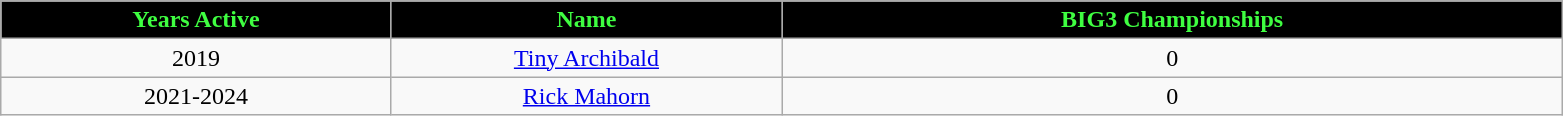<table class="wikitable sortable sortable">
<tr>
</tr>
<tr style="text-align: center">
<th style="background:#000000; color:#3FFE41; width:10%;">Years Active</th>
<th style="background:#000000; color:#3FFE41; width:10%;">Name</th>
<th style="background:#000000; color:#3FFE41; width:20%;">BIG3 Championships</th>
</tr>
<tr style="text-align: center">
<td>2019</td>
<td><a href='#'>Tiny Archibald</a></td>
<td>0</td>
</tr>
<tr style="text-align: center">
<td>2021-2024</td>
<td><a href='#'>Rick Mahorn</a></td>
<td>0</td>
</tr>
</table>
